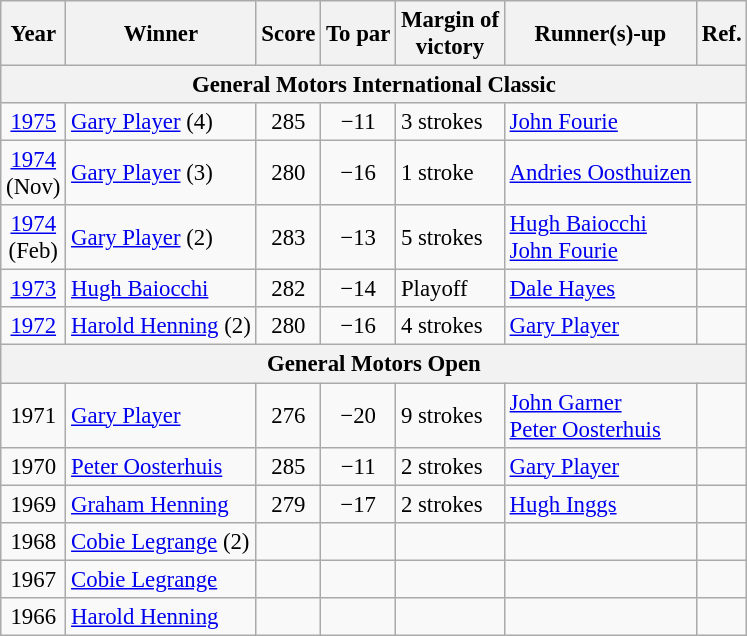<table class=wikitable style="font-size:95%">
<tr>
<th>Year</th>
<th>Winner</th>
<th>Score</th>
<th>To par</th>
<th>Margin of<br>victory</th>
<th>Runner(s)-up</th>
<th>Ref.</th>
</tr>
<tr>
<th colspan=7>General Motors International Classic</th>
</tr>
<tr>
<td align=center><a href='#'>1975</a></td>
<td> <a href='#'>Gary Player</a> (4)</td>
<td align=center>285</td>
<td align=center>−11</td>
<td>3 strokes</td>
<td> <a href='#'>John Fourie</a></td>
<td></td>
</tr>
<tr>
<td align=center><a href='#'>1974</a><br>(Nov)</td>
<td> <a href='#'>Gary Player</a> (3)</td>
<td align=center>280</td>
<td align=center>−16</td>
<td>1 stroke</td>
<td> <a href='#'>Andries Oosthuizen</a></td>
<td></td>
</tr>
<tr>
<td align=center><a href='#'>1974</a><br>(Feb)</td>
<td> <a href='#'>Gary Player</a> (2)</td>
<td align=center>283</td>
<td align=center>−13</td>
<td>5 strokes</td>
<td> <a href='#'>Hugh Baiocchi</a><br> <a href='#'>John Fourie</a></td>
<td></td>
</tr>
<tr>
<td align=center><a href='#'>1973</a></td>
<td> <a href='#'>Hugh Baiocchi</a></td>
<td align=center>282</td>
<td align=center>−14</td>
<td>Playoff</td>
<td> <a href='#'>Dale Hayes</a></td>
<td></td>
</tr>
<tr>
<td align=center><a href='#'>1972</a></td>
<td> <a href='#'>Harold Henning</a> (2)</td>
<td align=center>280</td>
<td align=center>−16</td>
<td>4 strokes</td>
<td> <a href='#'>Gary Player</a></td>
<td></td>
</tr>
<tr>
<th colspan=7>General Motors Open</th>
</tr>
<tr>
<td align=center>1971</td>
<td> <a href='#'>Gary Player</a></td>
<td align=center>276</td>
<td align=center>−20</td>
<td>9 strokes</td>
<td> <a href='#'>John Garner</a><br> <a href='#'>Peter Oosterhuis</a></td>
<td></td>
</tr>
<tr>
<td align=center>1970</td>
<td> <a href='#'>Peter Oosterhuis</a></td>
<td align=center>285</td>
<td align=center>−11</td>
<td>2 strokes</td>
<td> <a href='#'>Gary Player</a></td>
<td></td>
</tr>
<tr>
<td align=center>1969</td>
<td> <a href='#'>Graham Henning</a></td>
<td align=center>279</td>
<td align=center>−17</td>
<td>2 strokes</td>
<td> <a href='#'>Hugh Inggs</a></td>
<td></td>
</tr>
<tr>
<td align=center>1968</td>
<td> <a href='#'>Cobie Legrange</a> (2)</td>
<td align=center></td>
<td align=center></td>
<td></td>
<td></td>
<td></td>
</tr>
<tr>
<td align=center>1967</td>
<td> <a href='#'>Cobie Legrange</a></td>
<td align=center></td>
<td align=center></td>
<td></td>
<td></td>
<td></td>
</tr>
<tr>
<td align=center>1966</td>
<td> <a href='#'>Harold Henning</a></td>
<td align=center></td>
<td align=center></td>
<td></td>
<td></td>
<td></td>
</tr>
</table>
